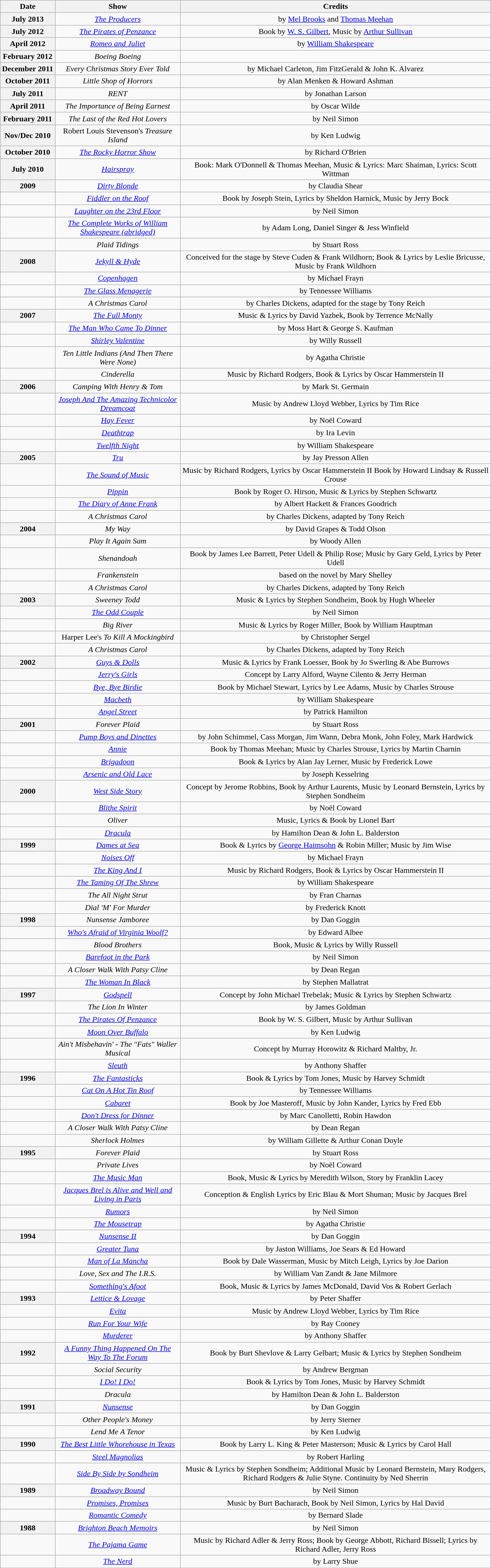<table class="wikitable" collapsible autocollapse style="text-align: center; width: 1000px; height: 150px">
<tr>
<th>Date</th>
<th>Show</th>
<th>Credits</th>
</tr>
<tr>
<th style="white-space: nowrap;">July 2013</th>
<td><em><a href='#'>The Producers</a></em></td>
<td>by <a href='#'>Mel Brooks</a> and <a href='#'>Thomas Meehan</a></td>
</tr>
<tr>
<th style="white-space: nowrap;">July 2012</th>
<td><em><a href='#'>The Pirates of Penzance</a></em></td>
<td>Book by <a href='#'>W. S. Gilbert</a>, Music by <a href='#'>Arthur Sullivan</a></td>
</tr>
<tr>
<th style="white-space: nowrap;">April 2012</th>
<td><em><a href='#'>Romeo and Juliet</a></em></td>
<td>by <a href='#'>William Shakespeare</a></td>
</tr>
<tr>
<th style="white-space: nowrap;">February 2012</th>
<td><em>Boeing Boeing</em></td>
<td></td>
</tr>
<tr>
<th style="white-space: nowrap;">December 2011</th>
<td><em>Every Christmas Story Ever Told</em></td>
<td>by Michael Carleton, Jim FitzGerald & John K. Alvarez</td>
</tr>
<tr>
<th style="white-space: nowrap;">October 2011</th>
<td><em>Little Shop of Horrors</em></td>
<td>by Alan Menken & Howard Ashman</td>
</tr>
<tr>
<th style="white-space: nowrap;">July 2011</th>
<td><em>RENT</em></td>
<td>by Jonathan Larson</td>
</tr>
<tr>
<th style="white-space: nowrap;">April 2011</th>
<td><em>The Importance of Being Earnest</em></td>
<td>by Oscar Wilde</td>
</tr>
<tr>
<th style="white-space: nowrap;">February 2011</th>
<td><em>The Last of the Red Hot Lovers</em></td>
<td>by Neil Simon</td>
</tr>
<tr>
<th style="white-space: nowrap;">Nov/Dec 2010</th>
<td>Robert Louis Stevenson's <em>Treasure Island</em></td>
<td>by Ken Ludwig</td>
</tr>
<tr>
<th style="white-space: nowrap;">October 2010</th>
<td><em><a href='#'>The Rocky Horror Show</a></em></td>
<td>by Richard O'Brien</td>
</tr>
<tr>
<th style="white-space: nowrap;">July 2010</th>
<td><em><a href='#'>Hairspray</a></em></td>
<td>Book: Mark O'Donnell & Thomas Meehan, Music & Lyrics: Marc Shaiman, Lyrics: Scott Wittman</td>
</tr>
<tr>
<th>2009</th>
<td><em><a href='#'>Dirty Blonde</a></em></td>
<td>by Claudia Shear</td>
</tr>
<tr>
<td></td>
<td><em><a href='#'>Fiddler on the Roof</a></em></td>
<td>Book by Joseph Stein, Lyrics by Sheldon Harnick, Music by Jerry Bock</td>
</tr>
<tr>
<td></td>
<td><em><a href='#'>Laughter on the 23rd Floor</a></em></td>
<td>by Neil Simon</td>
</tr>
<tr>
<td></td>
<td><em><a href='#'>The Complete Works of William Shakespeare (abridged)</a></em></td>
<td>by Adam Long, Daniel Singer & Jess Winfield</td>
</tr>
<tr>
<td></td>
<td><em>Plaid Tidings</em></td>
<td>by Stuart Ross</td>
</tr>
<tr>
<th>2008</th>
<td><em><a href='#'>Jekyll & Hyde</a></em></td>
<td>Conceived for the stage by Steve Cuden & Frank Wildhorn; Book & Lyrics by Leslie Bricusse, Music by Frank Wildhorn</td>
</tr>
<tr>
<td></td>
<td><em><a href='#'>Copenhagen</a></em></td>
<td>by Michael Frayn</td>
</tr>
<tr>
<td></td>
<td><em><a href='#'>The Glass Menagerie</a></em></td>
<td>by Tennessee Williams</td>
</tr>
<tr>
<td></td>
<td><em>A Christmas Carol</em></td>
<td>by Charles Dickens, adapted for the stage by Tony Reich</td>
</tr>
<tr>
<th>2007</th>
<td><em><a href='#'>The Full Monty</a></em></td>
<td>Music & Lyrics by David Yazbek, Book by Terrence McNally</td>
</tr>
<tr>
<td></td>
<td><em><a href='#'>The Man Who Came To Dinner</a></em></td>
<td>by Moss Hart & George S. Kaufman</td>
</tr>
<tr>
<td></td>
<td><em><a href='#'>Shirley Valentine</a></em></td>
<td>by Willy Russell</td>
</tr>
<tr>
<td></td>
<td><em>Ten Little Indians (And Then There Were None)</em></td>
<td>by Agatha Christie</td>
</tr>
<tr>
<td></td>
<td><em>Cinderella</em></td>
<td>Music by Richard Rodgers, Book & Lyrics by Oscar Hammerstein II</td>
</tr>
<tr>
<th>2006</th>
<td><em>Camping With Henry & Tom  </em></td>
<td>by Mark St. Germain</td>
</tr>
<tr>
<td></td>
<td><em><a href='#'>Joseph And The Amazing Technicolor Dreamcoat</a></em></td>
<td>Music by Andrew Lloyd Webber, Lyrics by Tim Rice</td>
</tr>
<tr>
<td></td>
<td><em><a href='#'>Hay Fever</a></em></td>
<td>by Noël Coward</td>
</tr>
<tr>
<td></td>
<td><em><a href='#'>Deathtrap</a></em></td>
<td>by Ira Levin</td>
</tr>
<tr>
<td></td>
<td><em><a href='#'>Twelfth Night</a></em></td>
<td>by William Shakespeare</td>
</tr>
<tr>
<th>2005</th>
<td><em><a href='#'>Tru</a></em></td>
<td>by Jay Presson Allen</td>
</tr>
<tr>
<td></td>
<td><em><a href='#'>The Sound of Music</a></em></td>
<td>Music by Richard Rodgers, Lyrics by Oscar Hammerstein II Book by Howard Lindsay & Russell Crouse</td>
</tr>
<tr>
<td></td>
<td><em><a href='#'>Pippin</a></em></td>
<td>Book by Roger O. Hirson, Music & Lyrics by Stephen Schwartz</td>
</tr>
<tr>
<td></td>
<td><em><a href='#'>The Diary of Anne Frank</a></em></td>
<td>by Albert Hackett & Frances Goodrich</td>
</tr>
<tr>
<td></td>
<td><em>A Christmas Carol</em></td>
<td>by Charles Dickens, adapted by Tony Reich</td>
</tr>
<tr>
<th>2004</th>
<td><em>My Way</em></td>
<td>by David Grapes & Todd Olson</td>
</tr>
<tr>
<td></td>
<td><em>Play It Again Sam</em></td>
<td>by Woody Allen</td>
</tr>
<tr>
<td></td>
<td><em>Shenandoah</em></td>
<td>Book by James Lee Barrett, Peter Udell & Philip Rose; Music by Gary Geld, Lyrics by Peter Udell</td>
</tr>
<tr>
<td></td>
<td><em>Frankenstein</em></td>
<td>based on the novel by Mary Shelley</td>
</tr>
<tr>
<td></td>
<td><em>A Christmas Carol</em></td>
<td>by Charles Dickens, adapted by Tony Reich</td>
</tr>
<tr>
<th>2003</th>
<td><em>Sweeney Todd</em></td>
<td>Music & Lyrics by Stephen Sondheim, Book by Hugh Wheeler</td>
</tr>
<tr>
<td></td>
<td><em><a href='#'>The Odd Couple</a></em></td>
<td>by Neil Simon</td>
</tr>
<tr>
<td></td>
<td><em>Big River</em></td>
<td>Music & Lyrics by Roger Miller, Book by William Hauptman</td>
</tr>
<tr>
<td></td>
<td>Harper Lee's  <em>To Kill A Mockingbird</em></td>
<td>by Christopher Sergel</td>
</tr>
<tr>
<td></td>
<td><em>A Christmas Carol</em></td>
<td>by Charles Dickens, adapted by Tony Reich</td>
</tr>
<tr>
<th>2002</th>
<td><em><a href='#'>Guys & Dolls</a></em></td>
<td>Music & Lyrics by Frank Loesser, Book by Jo Swerling & Abe Burrows</td>
</tr>
<tr>
<td></td>
<td><em><a href='#'>Jerry's Girls</a></em></td>
<td>Concept by Larry Alford, Wayne Cilento & Jerry Herman</td>
</tr>
<tr>
<td></td>
<td><em><a href='#'>Bye, Bye Birdie</a></em></td>
<td>Book by Michael Stewart, Lyrics by Lee Adams, Music by Charles Strouse</td>
</tr>
<tr>
<td></td>
<td><em><a href='#'>Macbeth</a></em></td>
<td>by William Shakespeare</td>
</tr>
<tr>
<td></td>
<td><em><a href='#'>Angel Street</a></em></td>
<td>by Patrick Hamilton</td>
</tr>
<tr>
<th>2001</th>
<td><em>Forever Plaid</em></td>
<td>by Stuart Ross</td>
</tr>
<tr>
<td></td>
<td><em><a href='#'>Pump Boys and Dinettes</a></em></td>
<td>by John Schimmel, Cass Morgan, Jim Wann, Debra Monk, John Foley, Mark Hardwick</td>
</tr>
<tr>
<td></td>
<td><em><a href='#'>Annie</a></em></td>
<td>Book by Thomas Meehan; Music by Charles Strouse, Lyrics by Martin Charnin</td>
</tr>
<tr>
<td></td>
<td><em><a href='#'>Brigadoon</a></em></td>
<td>Book & Lyrics by Alan Jay Lerner, Music by Frederick Lowe</td>
</tr>
<tr>
<td></td>
<td><em><a href='#'>Arsenic and Old Lace</a></em></td>
<td>by Joseph Kesselring</td>
</tr>
<tr>
<th>2000</th>
<td><em><a href='#'>West Side Story</a></em></td>
<td>Concept by Jerome Robbins, Book by Arthur Laurents, Music by Leonard Bernstein, Lyrics by Stephen Sondheim</td>
</tr>
<tr>
<td></td>
<td><em><a href='#'>Blithe Spirit</a></em></td>
<td>by Noël Coward</td>
</tr>
<tr>
<td></td>
<td><em>Oliver</em></td>
<td>Music, Lyrics & Book by Lionel Bart</td>
</tr>
<tr>
<td></td>
<td><em><a href='#'>Dracula</a></em></td>
<td>by Hamilton Dean & John L. Balderston</td>
</tr>
<tr>
<th>1999</th>
<td><em><a href='#'>Dames at Sea</a></em></td>
<td>Book & Lyrics by <a href='#'>George Haimsohn</a> & Robin Miller; Music by Jim Wise</td>
</tr>
<tr>
<td></td>
<td><em><a href='#'>Noises Off</a></em></td>
<td>by Michael Frayn</td>
</tr>
<tr>
<td></td>
<td><em><a href='#'>The King And I</a></em></td>
<td>Music by Richard Rodgers, Book & Lyrics by Oscar Hammerstein II</td>
</tr>
<tr>
<td></td>
<td><em><a href='#'>The Taming Of The Shrew</a></em></td>
<td>by William Shakespeare</td>
</tr>
<tr>
<td></td>
<td><em>The All Night Strut</em></td>
<td>by Fran Charnas</td>
</tr>
<tr>
<td></td>
<td><em>Dial 'M' For Murder</em></td>
<td>by Frederick Knott</td>
</tr>
<tr>
<th>1998</th>
<td><em>Nunsense Jamboree</em></td>
<td>by Dan Goggin</td>
</tr>
<tr>
<td></td>
<td><em><a href='#'>Who's Afraid of Virginia Woolf?</a></em></td>
<td>by Edward Albee</td>
</tr>
<tr>
<td></td>
<td><em>Blood Brothers</em></td>
<td>Book, Music & Lyrics by Willy Russell</td>
</tr>
<tr>
<td></td>
<td><em><a href='#'>Barefoot in the Park</a></em></td>
<td>by Neil Simon</td>
</tr>
<tr>
<td></td>
<td><em>A Closer Walk With Patsy Cline</em></td>
<td>by Dean Regan</td>
</tr>
<tr>
<td></td>
<td><em><a href='#'>The Woman In Black</a></em></td>
<td>by Stephen Mallatrat</td>
</tr>
<tr>
<th>1997</th>
<td><em><a href='#'>Godspell</a></em></td>
<td>Concept by John Michael Trebelak; Music & Lyrics by Stephen Schwartz</td>
</tr>
<tr>
<td></td>
<td><em>The Lion In Winter</em></td>
<td>by James Goldman</td>
</tr>
<tr>
<td></td>
<td><em><a href='#'>The Pirates Of Penzance</a></em></td>
<td>Book by W. S. Gilbert, Music by Arthur Sullivan</td>
</tr>
<tr>
<td></td>
<td><em><a href='#'>Moon Over Buffalo</a></em></td>
<td>by Ken Ludwig</td>
</tr>
<tr>
<td></td>
<td><em>Ain't Misbehavin' - The "Fats" Waller Musical</em></td>
<td>Concept by Murray Horowitz & Richard Maltby, Jr.</td>
</tr>
<tr>
<td></td>
<td><em><a href='#'>Sleuth</a></em></td>
<td>by Anthony Shaffer</td>
</tr>
<tr>
<th>1996</th>
<td><em><a href='#'>The Fantasticks</a></em></td>
<td>Book & Lyrics by Tom Jones, Music by Harvey Schmidt</td>
</tr>
<tr>
<td></td>
<td><em><a href='#'>Cat On A Hot Tin Roof</a></em></td>
<td>by Tennessee Williams</td>
</tr>
<tr>
<td></td>
<td><em><a href='#'>Cabaret</a></em></td>
<td>Book by Joe Masteroff, Music by John Kander, Lyrics by Fred Ebb</td>
</tr>
<tr>
<td></td>
<td><em><a href='#'>Don't Dress for Dinner</a></em></td>
<td>by Marc Canolletti, Robin Hawdon</td>
</tr>
<tr>
<td></td>
<td><em>A Closer Walk With Patsy Cline</em></td>
<td>by Dean Regan</td>
</tr>
<tr>
<td></td>
<td><em>Sherlock Holmes</em></td>
<td>by William Gillette & Arthur Conan Doyle</td>
</tr>
<tr>
<th>1995</th>
<td><em>Forever Plaid</em></td>
<td>by Stuart Ross</td>
</tr>
<tr>
<td></td>
<td><em>Private Lives</em></td>
<td>by Noël Coward</td>
</tr>
<tr>
<td></td>
<td><em><a href='#'>The Music Man</a></em></td>
<td>Book, Music & Lyrics by Meredith Wilson, Story by Franklin Lacey</td>
</tr>
<tr>
<td></td>
<td><em><a href='#'>Jacques Brel is Alive and Well and Living in Paris</a></em></td>
<td>Conception & English Lyrics by Eric Blau & Mort Shuman; Music by Jacques Brel</td>
</tr>
<tr>
<td></td>
<td><em><a href='#'>Rumors</a></em></td>
<td>by Neil Simon</td>
</tr>
<tr>
<td></td>
<td><em><a href='#'>The Mousetrap</a></em></td>
<td>by Agatha Christie</td>
</tr>
<tr>
<th>1994</th>
<td><em><a href='#'>Nunsense II</a></em></td>
<td>by Dan Goggin</td>
</tr>
<tr>
<td></td>
<td><em><a href='#'>Greater Tuna</a></em></td>
<td>by Jaston Williams, Joe Sears & Ed Howard</td>
</tr>
<tr>
<td></td>
<td><em><a href='#'>Man of La Mancha</a></em></td>
<td>Book by Dale Wasserman, Music by Mitch Leigh, Lyrics by Joe Darion</td>
</tr>
<tr>
<td></td>
<td><em>Love, Sex and The I.R.S.</em></td>
<td>by William Van Zandt & Jane Milmore</td>
</tr>
<tr>
<td></td>
<td><em><a href='#'>Something's Afoot</a></em></td>
<td>Book, Music & Lyrics by James McDonald, David Vos & Robert Gerlach</td>
</tr>
<tr>
<th>1993</th>
<td><em><a href='#'>Lettice & Lovage</a></em></td>
<td>by Peter Shaffer</td>
</tr>
<tr>
<td></td>
<td><em><a href='#'>Evita</a></em></td>
<td>Music by Andrew Lloyd Webber, Lyrics by Tim Rice</td>
</tr>
<tr>
<td></td>
<td><em><a href='#'>Run For Your Wife</a></em></td>
<td>by Ray Cooney</td>
</tr>
<tr>
<td></td>
<td><em><a href='#'>Murderer</a></em></td>
<td>by Anthony Shaffer</td>
</tr>
<tr>
<th>1992</th>
<td><em><a href='#'>A Funny Thing Happened On The Way To The Forum</a></em></td>
<td>Book by Burt Shevlove & Larry Gelbart; Music & Lyrics by Stephen Sondheim</td>
</tr>
<tr>
<td></td>
<td><em>Social Security</em></td>
<td>by Andrew  Bergman</td>
</tr>
<tr>
<td></td>
<td><em><a href='#'>I Do! I Do!</a></em></td>
<td>Book & Lyrics by Tom Jones, Music by Harvey Schmidt</td>
</tr>
<tr>
<td></td>
<td><em>Dracula</em></td>
<td>by Hamilton Dean & John L. Balderston</td>
</tr>
<tr>
<th>1991</th>
<td><em><a href='#'>Nunsense</a></em></td>
<td>by Dan Goggin</td>
</tr>
<tr>
<td></td>
<td><em>Other People's Money</em></td>
<td>by Jerry Sterner</td>
</tr>
<tr>
<td></td>
<td><em>Lend Me A Tenor</em></td>
<td>by Ken Ludwig</td>
</tr>
<tr>
<th>1990</th>
<td><em><a href='#'>The Best Little Whorehouse in Texas</a></em></td>
<td>Book by Larry L. King & Peter Masterson; Music & Lyrics by Carol Hall</td>
</tr>
<tr>
<td></td>
<td><em><a href='#'>Steel Magnolias</a></em></td>
<td>by Robert Harling</td>
</tr>
<tr>
<td></td>
<td><em><a href='#'>Side By Side by Sondheim</a></em></td>
<td>Music & Lyrics by Stephen Sondheim; Additional Music by Leonard Bernstein, Mary Rodgers, Richard Rodgers & Julie Styne. Continuity by Ned Sherrin</td>
</tr>
<tr>
<th>1989</th>
<td><em><a href='#'>Broadway Bound</a></em></td>
<td>by Neil Simon</td>
</tr>
<tr>
<td></td>
<td><em><a href='#'>Promises, Promises</a></em></td>
<td>Music by Burt Bacharach, Book by Neil Simon, Lyrics by Hal David</td>
</tr>
<tr>
<td></td>
<td><em><a href='#'>Romantic Comedy</a></em></td>
<td>by Bernard Slade</td>
</tr>
<tr>
<th>1988</th>
<td><em><a href='#'>Brighton Beach Memoirs</a></em></td>
<td>by Neil Simon</td>
</tr>
<tr>
<td></td>
<td><em><a href='#'>The Pajama Game</a></em></td>
<td>Music by Richard Adler & Jerry Ross; Book by George Abbott, Richard Bissell; Lyrics by Richard Adler, Jerry Ross</td>
</tr>
<tr>
<td></td>
<td><em><a href='#'>The Nerd</a></em></td>
<td>by Larry Shue</td>
</tr>
</table>
